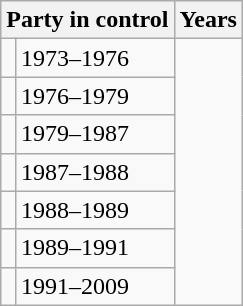<table class="wikitable">
<tr>
<th colspan="2">Party in control</th>
<th>Years</th>
</tr>
<tr>
<td></td>
<td>1973–1976</td>
</tr>
<tr>
<td></td>
<td>1976–1979</td>
</tr>
<tr>
<td></td>
<td>1979–1987</td>
</tr>
<tr>
<td></td>
<td>1987–1988</td>
</tr>
<tr>
<td></td>
<td>1988–1989</td>
</tr>
<tr>
<td></td>
<td>1989–1991</td>
</tr>
<tr>
<td></td>
<td>1991–2009</td>
</tr>
</table>
